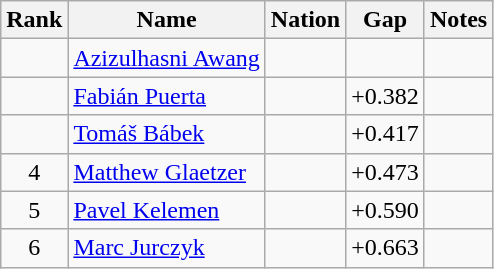<table class="wikitable sortable" style="text-align:center">
<tr>
<th>Rank</th>
<th>Name</th>
<th>Nation</th>
<th>Gap</th>
<th>Notes</th>
</tr>
<tr>
<td></td>
<td align=left><a href='#'>Azizulhasni Awang</a></td>
<td align=left></td>
<td></td>
<td></td>
</tr>
<tr>
<td></td>
<td align=left><a href='#'>Fabián Puerta</a></td>
<td align=left></td>
<td>+0.382</td>
<td></td>
</tr>
<tr>
<td></td>
<td align=left><a href='#'>Tomáš Bábek</a></td>
<td align=left></td>
<td>+0.417</td>
<td></td>
</tr>
<tr>
<td>4</td>
<td align=left><a href='#'>Matthew Glaetzer</a></td>
<td align=left></td>
<td>+0.473</td>
<td></td>
</tr>
<tr>
<td>5</td>
<td align=left><a href='#'>Pavel Kelemen</a></td>
<td align=left></td>
<td>+0.590</td>
<td></td>
</tr>
<tr>
<td>6</td>
<td align=left><a href='#'>Marc Jurczyk</a></td>
<td align=left></td>
<td>+0.663</td>
<td></td>
</tr>
</table>
